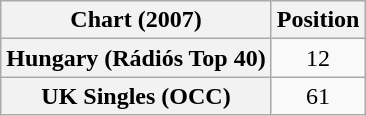<table class="wikitable sortable plainrowheaders" style="text-align:center">
<tr>
<th scope="col">Chart (2007)</th>
<th scope="col">Position</th>
</tr>
<tr>
<th scope="row">Hungary (Rádiós Top 40)</th>
<td>12</td>
</tr>
<tr>
<th scope="row">UK Singles (OCC)</th>
<td>61</td>
</tr>
</table>
